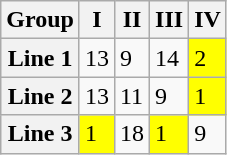<table class=wikitable>
<tr>
<th scope=col>Group</th>
<th scope=col>I</th>
<th scope=col>II</th>
<th scope=col>III</th>
<th scope=col>IV</th>
</tr>
<tr>
<th scope=row>Line 1</th>
<td>13</td>
<td>9</td>
<td>14</td>
<td style="background: yellow;">2</td>
</tr>
<tr>
<th scope=row>Line 2</th>
<td>13</td>
<td>11</td>
<td>9</td>
<td style="background: yellow;">1</td>
</tr>
<tr>
<th scope=row>Line 3</th>
<td style="background: yellow;">1</td>
<td>18</td>
<td style="background: yellow;">1</td>
<td>9</td>
</tr>
</table>
